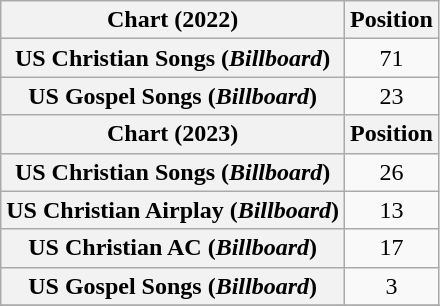<table class="wikitable plainrowheaders" style="text-align:center">
<tr>
<th scope="col">Chart (2022)</th>
<th scope="col">Position</th>
</tr>
<tr>
<th scope="row">US Christian Songs (<em>Billboard</em>)</th>
<td>71</td>
</tr>
<tr>
<th scope="row">US Gospel Songs (<em>Billboard</em>)</th>
<td>23</td>
</tr>
<tr>
<th scope="col">Chart (2023)</th>
<th scope="col">Position</th>
</tr>
<tr>
<th scope="row">US Christian Songs (<em>Billboard</em>)</th>
<td>26</td>
</tr>
<tr>
<th scope="row">US Christian Airplay (<em>Billboard</em>)</th>
<td>13</td>
</tr>
<tr>
<th scope="row">US Christian AC (<em>Billboard</em>)</th>
<td>17</td>
</tr>
<tr>
<th scope="row">US Gospel Songs (<em>Billboard</em>)</th>
<td>3</td>
</tr>
<tr>
</tr>
</table>
